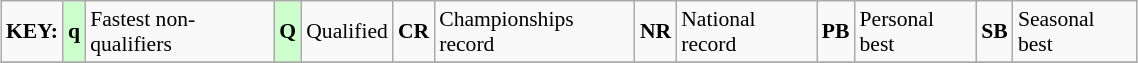<table class="wikitable" style="margin:0.5em auto; font-size:90%;position:relative;" width=60%>
<tr>
<td><strong>KEY:</strong></td>
<td bgcolor=ccffcc align=center><strong>q</strong></td>
<td>Fastest non-qualifiers</td>
<td bgcolor=ccffcc align=center><strong>Q</strong></td>
<td>Qualified</td>
<td align=center><strong>CR</strong></td>
<td>Championships record</td>
<td align=center><strong>NR</strong></td>
<td>National record</td>
<td align=center><strong>PB</strong></td>
<td>Personal best</td>
<td align=center><strong>SB</strong></td>
<td>Seasonal best</td>
</tr>
<tr>
</tr>
</table>
